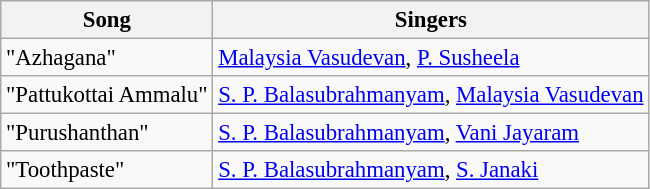<table class="wikitable" style="font-size:95%;">
<tr>
<th>Song</th>
<th>Singers</th>
</tr>
<tr>
<td>"Azhagana"</td>
<td><a href='#'>Malaysia Vasudevan</a>, <a href='#'>P. Susheela</a></td>
</tr>
<tr>
<td>"Pattukottai Ammalu"</td>
<td><a href='#'>S. P. Balasubrahmanyam</a>, <a href='#'>Malaysia Vasudevan</a></td>
</tr>
<tr>
<td>"Purushanthan"</td>
<td><a href='#'>S. P. Balasubrahmanyam</a>, <a href='#'>Vani Jayaram</a></td>
</tr>
<tr>
<td>"Toothpaste"</td>
<td><a href='#'>S. P. Balasubrahmanyam</a>, <a href='#'>S. Janaki</a></td>
</tr>
</table>
